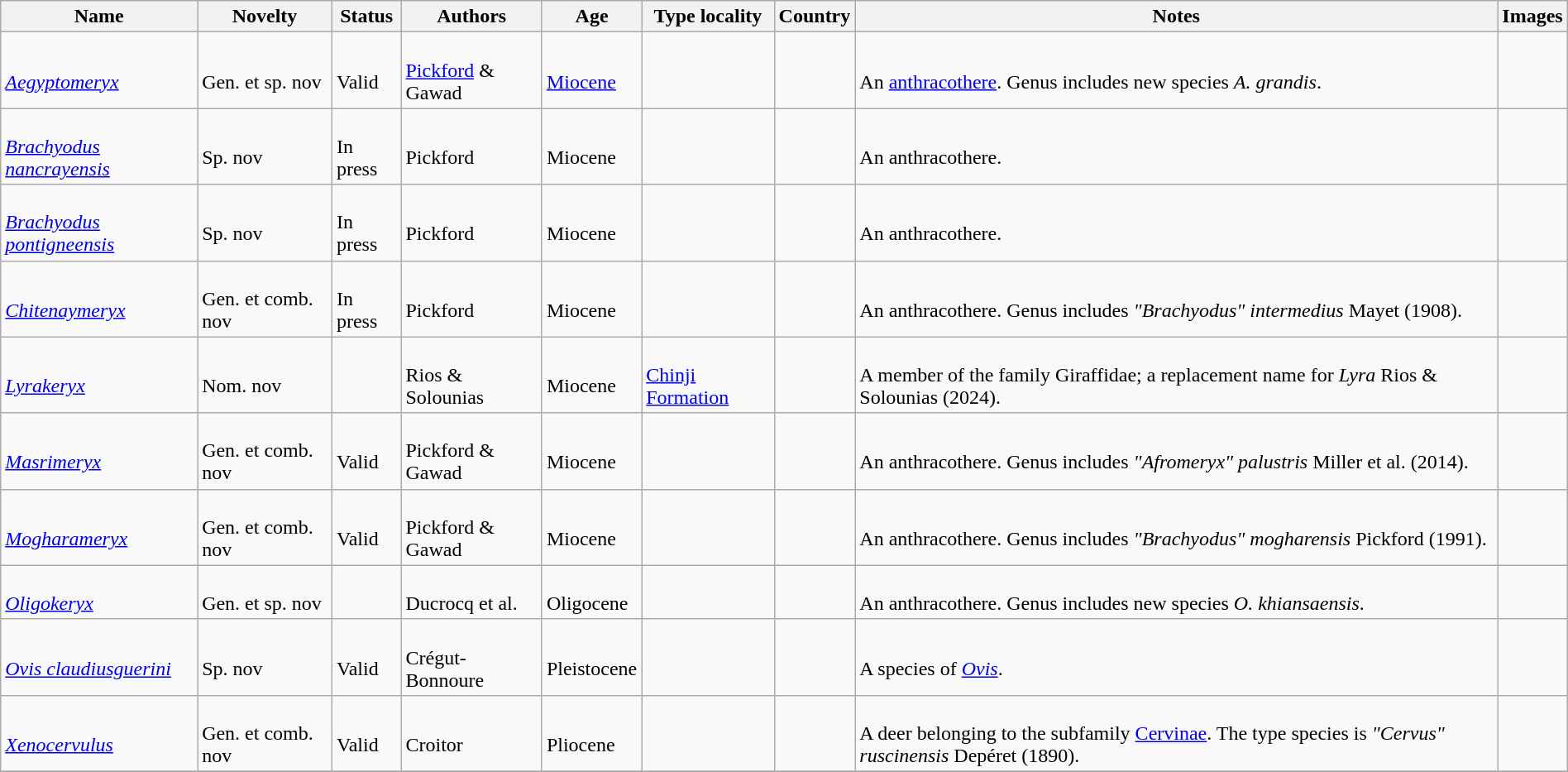<table class="wikitable sortable" align="center" width="100%">
<tr>
<th>Name</th>
<th>Novelty</th>
<th>Status</th>
<th>Authors</th>
<th>Age</th>
<th>Type locality</th>
<th>Country</th>
<th>Notes</th>
<th>Images</th>
</tr>
<tr>
<td><br><em><a href='#'>Aegyptomeryx</a></em></td>
<td><br>Gen. et sp. nov</td>
<td><br>Valid</td>
<td><br><a href='#'>Pickford</a> & Gawad</td>
<td><br><a href='#'>Miocene</a></td>
<td></td>
<td><br></td>
<td><br>An <a href='#'>anthracothere</a>. Genus includes new species <em>A. grandis</em>.</td>
<td></td>
</tr>
<tr>
<td><br><em><a href='#'>Brachyodus nancrayensis</a></em></td>
<td><br>Sp. nov</td>
<td><br>In press</td>
<td><br>Pickford</td>
<td><br>Miocene</td>
<td></td>
<td><br></td>
<td><br>An anthracothere.</td>
<td></td>
</tr>
<tr>
<td><br><em><a href='#'>Brachyodus pontigneensis</a></em></td>
<td><br>Sp. nov</td>
<td><br>In press</td>
<td><br>Pickford</td>
<td><br>Miocene</td>
<td></td>
<td><br></td>
<td><br>An anthracothere.</td>
<td></td>
</tr>
<tr>
<td><br><em><a href='#'>Chitenaymeryx</a></em></td>
<td><br>Gen. et comb. nov</td>
<td><br>In press</td>
<td><br>Pickford</td>
<td><br>Miocene</td>
<td></td>
<td><br></td>
<td><br>An anthracothere. Genus includes <em>"Brachyodus" intermedius</em> Mayet (1908).</td>
<td></td>
</tr>
<tr>
<td><br><em><a href='#'>Lyrakeryx</a></em></td>
<td><br>Nom. nov</td>
<td></td>
<td><br>Rios & Solounias</td>
<td><br>Miocene</td>
<td><br><a href='#'>Chinji Formation</a></td>
<td><br></td>
<td><br>A member of the family Giraffidae; a replacement name for <em>Lyra</em> Rios & Solounias (2024).</td>
<td></td>
</tr>
<tr>
<td><br><em><a href='#'>Masrimeryx</a></em></td>
<td><br>Gen. et comb. nov</td>
<td><br>Valid</td>
<td><br>Pickford & Gawad</td>
<td><br>Miocene</td>
<td></td>
<td><br></td>
<td><br>An anthracothere. Genus includes <em>"Afromeryx" palustris</em> Miller et al. (2014).</td>
<td></td>
</tr>
<tr>
<td><br><em><a href='#'>Mogharameryx</a></em></td>
<td><br>Gen. et comb. nov</td>
<td><br>Valid</td>
<td><br>Pickford & Gawad</td>
<td><br>Miocene</td>
<td></td>
<td><br></td>
<td><br>An anthracothere. Genus includes <em>"Brachyodus" mogharensis</em> Pickford (1991).</td>
<td></td>
</tr>
<tr>
<td><br><em><a href='#'>Oligokeryx</a></em></td>
<td><br>Gen. et sp. nov</td>
<td></td>
<td><br>Ducrocq et al.</td>
<td><br>Oligocene</td>
<td></td>
<td><br></td>
<td><br>An anthracothere. Genus includes new species <em>O. khiansaensis</em>.</td>
<td></td>
</tr>
<tr>
<td><br><em><a href='#'>Ovis claudiusguerini</a></em></td>
<td><br>Sp. nov</td>
<td><br>Valid</td>
<td><br>Crégut-Bonnoure</td>
<td><br>Pleistocene</td>
<td></td>
<td><br></td>
<td><br>A species of <em><a href='#'>Ovis</a></em>.</td>
<td></td>
</tr>
<tr>
<td><br><em><a href='#'>Xenocervulus</a></em></td>
<td><br>Gen. et comb. nov</td>
<td><br>Valid</td>
<td><br>Croitor</td>
<td><br>Pliocene</td>
<td></td>
<td><br></td>
<td><br>A deer belonging to the subfamily <a href='#'>Cervinae</a>. The type species is <em>"Cervus" ruscinensis</em> Depéret (1890).</td>
<td></td>
</tr>
<tr>
</tr>
</table>
